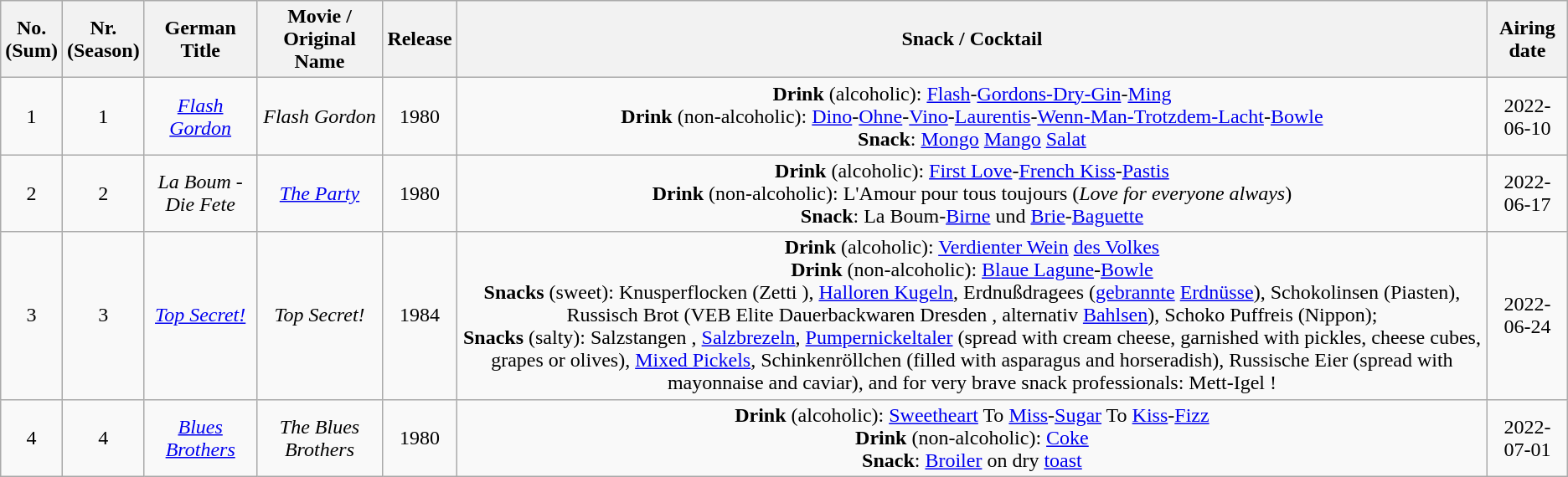<table class="wikitable sortable zebra" style="text-align:center;">
<tr>
<th>No.<br>(Sum)</th>
<th>Nr.<br>(Season)</th>
<th>German Title</th>
<th>Movie / Original Name</th>
<th>Release</th>
<th>Snack / Cocktail</th>
<th>Airing date</th>
</tr>
<tr>
<td>1</td>
<td>1</td>
<td><a href='#'><em>Flash Gordon</em></a></td>
<td><em>Flash Gordon</em></td>
<td>1980</td>
<td><strong>Drink</strong> (alcoholic): <a href='#'>Flash</a>-<a href='#'>Gordons-Dry-Gin</a>-<a href='#'>Ming</a> <br> <strong>Drink</strong> (non-alcoholic): <a href='#'>Dino</a>-<a href='#'>Ohne</a>-<a href='#'>Vino</a>-<a href='#'>Laurentis</a>-<a href='#'>Wenn-Man-Trotzdem-Lacht</a>-<a href='#'>Bowle</a> <br> <strong>Snack</strong>: <a href='#'>Mongo</a> <a href='#'>Mango</a> <a href='#'>Salat</a></td>
<td>2022-06-10</td>
</tr>
<tr>
<td>2</td>
<td>2</td>
<td><em>La Boum - Die Fete</em></td>
<td><a href='#'><em>The Party</em></a></td>
<td>1980</td>
<td><strong>Drink</strong> (alcoholic): <a href='#'>First Love</a>-<a href='#'>French Kiss</a>-<a href='#'>Pastis</a> <br> <strong>Drink</strong> (non-alcoholic): L'Amour pour tous toujours (<em>Love for everyone always</em>) <br> <strong>Snack</strong>: La Boum-<a href='#'>Birne</a> und <a href='#'>Brie</a>-<a href='#'>Baguette</a></td>
<td>2022-06-17</td>
</tr>
<tr>
<td>3</td>
<td>3</td>
<td><em><a href='#'>Top Secret!</a></em></td>
<td><em>Top Secret!</em></td>
<td>1984</td>
<td><strong>Drink</strong> (alcoholic): <a href='#'>Verdienter Wein</a> <a href='#'>des Volkes</a> <br> <strong>Drink</strong> (non-alcoholic): <a href='#'>Blaue Lagune</a>-<a href='#'>Bowle</a> <br> <strong>Snacks</strong> (sweet): Knusperflocken (Zetti ), <a href='#'>Halloren Kugeln</a>, Erdnußdragees (<a href='#'>gebrannte</a> <a href='#'>Erdnüsse</a>), Schokolinsen (Piasten), Russisch Brot  (VEB Elite Dauerbackwaren Dresden , alternativ <a href='#'>Bahlsen</a>), Schoko Puffreis (Nippon); <br> <strong>Snacks</strong> (salty): Salzstangen , <a href='#'>Salzbrezeln</a>, <a href='#'>Pumpernickeltaler</a> (spread with cream cheese, garnished with pickles, cheese cubes, grapes or olives), <a href='#'>Mixed Pickels</a>, Schinkenröllchen  (filled with asparagus and horseradish), Russische Eier  (spread with mayonnaise and caviar), and for very brave snack professionals: Mett-Igel !</td>
<td>2022-06-24</td>
</tr>
<tr>
<td>4</td>
<td>4</td>
<td><a href='#'><em>Blues Brothers</em></a></td>
<td><em>The Blues Brothers</em></td>
<td>1980</td>
<td><strong>Drink</strong> (alcoholic): <a href='#'>Sweetheart</a> To <a href='#'>Miss</a>-<a href='#'>Sugar</a> To <a href='#'>Kiss</a>-<a href='#'>Fizz</a> <br> <strong>Drink</strong> (non-alcoholic): <a href='#'>Coke</a> <br> <strong>Snack</strong>: <a href='#'>Broiler</a> on dry <a href='#'>toast</a></td>
<td>2022-07-01</td>
</tr>
</table>
